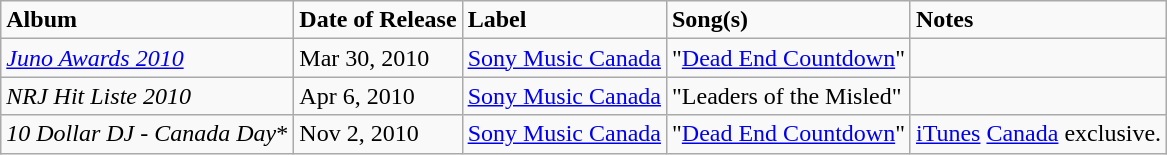<table class="wikitable">
<tr>
<td><strong>Album</strong></td>
<td><strong>Date of Release</strong></td>
<td><strong>Label</strong></td>
<td><strong>Song(s)</strong></td>
<td><strong>Notes</strong></td>
</tr>
<tr>
<td><em><a href='#'>Juno Awards 2010</a></em></td>
<td>Mar 30, 2010</td>
<td><a href='#'>Sony Music Canada</a></td>
<td>"<a href='#'>Dead End Countdown</a>"</td>
<td></td>
</tr>
<tr>
<td><em>NRJ Hit Liste 2010</em></td>
<td>Apr 6, 2010</td>
<td><a href='#'>Sony Music Canada</a></td>
<td>"Leaders of the Misled"</td>
<td></td>
</tr>
<tr>
<td><em>10 Dollar DJ - Canada Day</em>*</td>
<td>Nov 2, 2010</td>
<td><a href='#'>Sony Music Canada</a></td>
<td>"<a href='#'>Dead End Countdown</a>"</td>
<td><a href='#'>iTunes</a> <a href='#'>Canada</a> exclusive.</td>
</tr>
</table>
